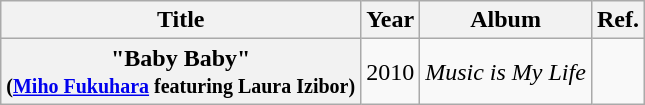<table class="wikitable plainrowheaders" style="text-align:center">
<tr>
<th scope="col">Title</th>
<th scope="col">Year</th>
<th scope="col">Album</th>
<th scope="col">Ref.</th>
</tr>
<tr>
<th scope="row">"Baby Baby"<br><small>(<a href='#'>Miho Fukuhara</a> featuring Laura Izibor)</small></th>
<td>2010</td>
<td><em>Music is My Life</em></td>
<td></td>
</tr>
</table>
